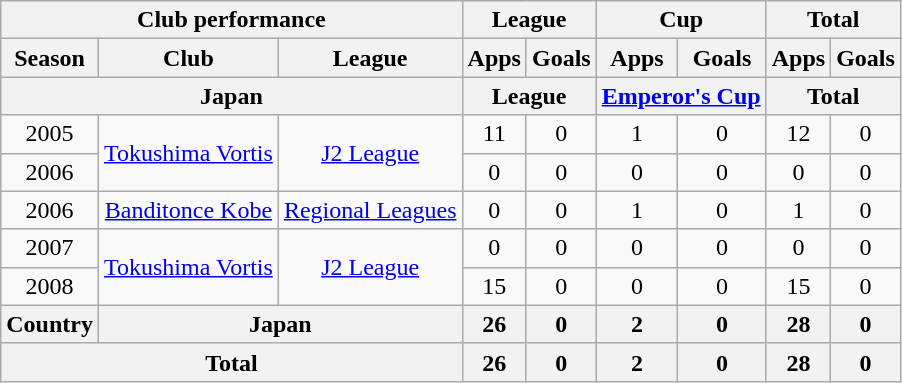<table class="wikitable" style="text-align:center;">
<tr>
<th colspan=3>Club performance</th>
<th colspan=2>League</th>
<th colspan=2>Cup</th>
<th colspan=2>Total</th>
</tr>
<tr>
<th>Season</th>
<th>Club</th>
<th>League</th>
<th>Apps</th>
<th>Goals</th>
<th>Apps</th>
<th>Goals</th>
<th>Apps</th>
<th>Goals</th>
</tr>
<tr>
<th colspan=3>Japan</th>
<th colspan=2>League</th>
<th colspan=2><a href='#'>Emperor's Cup</a></th>
<th colspan=2>Total</th>
</tr>
<tr>
<td>2005</td>
<td rowspan="2"><a href='#'>Tokushima Vortis</a></td>
<td rowspan="2"><a href='#'>J2 League</a></td>
<td>11</td>
<td>0</td>
<td>1</td>
<td>0</td>
<td>12</td>
<td>0</td>
</tr>
<tr>
<td>2006</td>
<td>0</td>
<td>0</td>
<td>0</td>
<td>0</td>
<td>0</td>
<td>0</td>
</tr>
<tr>
<td>2006</td>
<td><a href='#'>Banditonce Kobe</a></td>
<td><a href='#'>Regional Leagues</a></td>
<td>0</td>
<td>0</td>
<td>1</td>
<td>0</td>
<td>1</td>
<td>0</td>
</tr>
<tr>
<td>2007</td>
<td rowspan="2"><a href='#'>Tokushima Vortis</a></td>
<td rowspan="2"><a href='#'>J2 League</a></td>
<td>0</td>
<td>0</td>
<td>0</td>
<td>0</td>
<td>0</td>
<td>0</td>
</tr>
<tr>
<td>2008</td>
<td>15</td>
<td>0</td>
<td>0</td>
<td>0</td>
<td>15</td>
<td>0</td>
</tr>
<tr>
<th rowspan=1>Country</th>
<th colspan=2>Japan</th>
<th>26</th>
<th>0</th>
<th>2</th>
<th>0</th>
<th>28</th>
<th>0</th>
</tr>
<tr>
<th colspan=3>Total</th>
<th>26</th>
<th>0</th>
<th>2</th>
<th>0</th>
<th>28</th>
<th>0</th>
</tr>
</table>
